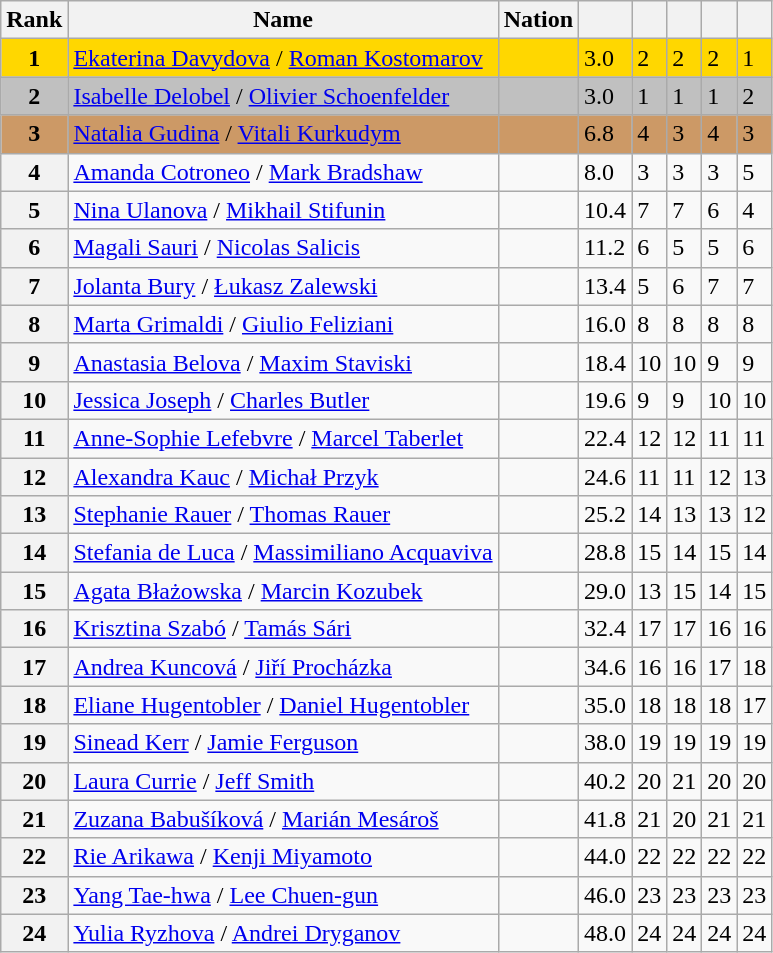<table class="wikitable sortable">
<tr>
<th>Rank</th>
<th>Name</th>
<th>Nation</th>
<th></th>
<th></th>
<th></th>
<th></th>
<th></th>
</tr>
<tr bgcolor="gold">
<td align="center"><strong>1</strong></td>
<td><a href='#'>Ekaterina Davydova</a> / <a href='#'>Roman Kostomarov</a></td>
<td></td>
<td>3.0</td>
<td>2</td>
<td>2</td>
<td>2</td>
<td>1</td>
</tr>
<tr bgcolor="silver">
<td align="center"><strong>2</strong></td>
<td><a href='#'>Isabelle Delobel</a> / <a href='#'>Olivier Schoenfelder</a></td>
<td></td>
<td>3.0</td>
<td>1</td>
<td>1</td>
<td>1</td>
<td>2</td>
</tr>
<tr bgcolor="cc9966">
<td align="center"><strong>3</strong></td>
<td><a href='#'>Natalia Gudina</a> / <a href='#'>Vitali Kurkudym</a></td>
<td></td>
<td>6.8</td>
<td>4</td>
<td>3</td>
<td>4</td>
<td>3</td>
</tr>
<tr>
<th>4</th>
<td><a href='#'>Amanda Cotroneo</a> / <a href='#'>Mark Bradshaw</a></td>
<td></td>
<td>8.0</td>
<td>3</td>
<td>3</td>
<td>3</td>
<td>5</td>
</tr>
<tr>
<th>5</th>
<td><a href='#'>Nina Ulanova</a> / <a href='#'>Mikhail Stifunin</a></td>
<td></td>
<td>10.4</td>
<td>7</td>
<td>7</td>
<td>6</td>
<td>4</td>
</tr>
<tr>
<th>6</th>
<td><a href='#'>Magali Sauri</a> / <a href='#'>Nicolas Salicis</a></td>
<td></td>
<td>11.2</td>
<td>6</td>
<td>5</td>
<td>5</td>
<td>6</td>
</tr>
<tr>
<th>7</th>
<td><a href='#'>Jolanta Bury</a> / <a href='#'>Łukasz Zalewski</a></td>
<td></td>
<td>13.4</td>
<td>5</td>
<td>6</td>
<td>7</td>
<td>7</td>
</tr>
<tr>
<th>8</th>
<td><a href='#'>Marta Grimaldi</a> / <a href='#'>Giulio Feliziani</a></td>
<td></td>
<td>16.0</td>
<td>8</td>
<td>8</td>
<td>8</td>
<td>8</td>
</tr>
<tr>
<th>9</th>
<td><a href='#'>Anastasia Belova</a> / <a href='#'>Maxim Staviski</a></td>
<td></td>
<td>18.4</td>
<td>10</td>
<td>10</td>
<td>9</td>
<td>9</td>
</tr>
<tr>
<th>10</th>
<td><a href='#'>Jessica Joseph</a> / <a href='#'>Charles Butler</a></td>
<td></td>
<td>19.6</td>
<td>9</td>
<td>9</td>
<td>10</td>
<td>10</td>
</tr>
<tr>
<th>11</th>
<td><a href='#'>Anne-Sophie Lefebvre</a> / <a href='#'>Marcel Taberlet</a></td>
<td></td>
<td>22.4</td>
<td>12</td>
<td>12</td>
<td>11</td>
<td>11</td>
</tr>
<tr>
<th>12</th>
<td><a href='#'>Alexandra Kauc</a> / <a href='#'>Michał Przyk</a></td>
<td></td>
<td>24.6</td>
<td>11</td>
<td>11</td>
<td>12</td>
<td>13</td>
</tr>
<tr>
<th>13</th>
<td><a href='#'>Stephanie Rauer</a> / <a href='#'>Thomas Rauer</a></td>
<td></td>
<td>25.2</td>
<td>14</td>
<td>13</td>
<td>13</td>
<td>12</td>
</tr>
<tr>
<th>14</th>
<td><a href='#'>Stefania de Luca</a> / <a href='#'>Massimiliano Acquaviva</a></td>
<td></td>
<td>28.8</td>
<td>15</td>
<td>14</td>
<td>15</td>
<td>14</td>
</tr>
<tr>
<th>15</th>
<td><a href='#'>Agata Błażowska</a> / <a href='#'>Marcin Kozubek</a></td>
<td></td>
<td>29.0</td>
<td>13</td>
<td>15</td>
<td>14</td>
<td>15</td>
</tr>
<tr>
<th>16</th>
<td><a href='#'>Krisztina Szabó</a> / <a href='#'>Tamás Sári</a></td>
<td></td>
<td>32.4</td>
<td>17</td>
<td>17</td>
<td>16</td>
<td>16</td>
</tr>
<tr>
<th>17</th>
<td><a href='#'>Andrea Kuncová</a> / <a href='#'>Jiří Procházka</a></td>
<td></td>
<td>34.6</td>
<td>16</td>
<td>16</td>
<td>17</td>
<td>18</td>
</tr>
<tr>
<th>18</th>
<td><a href='#'>Eliane Hugentobler</a> / <a href='#'>Daniel Hugentobler</a></td>
<td></td>
<td>35.0</td>
<td>18</td>
<td>18</td>
<td>18</td>
<td>17</td>
</tr>
<tr>
<th>19</th>
<td><a href='#'>Sinead Kerr</a> / <a href='#'>Jamie Ferguson</a></td>
<td></td>
<td>38.0</td>
<td>19</td>
<td>19</td>
<td>19</td>
<td>19</td>
</tr>
<tr>
<th>20</th>
<td><a href='#'>Laura Currie</a> / <a href='#'>Jeff Smith</a></td>
<td></td>
<td>40.2</td>
<td>20</td>
<td>21</td>
<td>20</td>
<td>20</td>
</tr>
<tr>
<th>21</th>
<td><a href='#'>Zuzana Babušíková</a> / <a href='#'>Marián Mesároš</a></td>
<td></td>
<td>41.8</td>
<td>21</td>
<td>20</td>
<td>21</td>
<td>21</td>
</tr>
<tr>
<th>22</th>
<td><a href='#'>Rie Arikawa</a> / <a href='#'>Kenji Miyamoto</a></td>
<td></td>
<td>44.0</td>
<td>22</td>
<td>22</td>
<td>22</td>
<td>22</td>
</tr>
<tr>
<th>23</th>
<td><a href='#'>Yang Tae-hwa</a> / <a href='#'>Lee Chuen-gun</a></td>
<td></td>
<td>46.0</td>
<td>23</td>
<td>23</td>
<td>23</td>
<td>23</td>
</tr>
<tr>
<th>24</th>
<td><a href='#'>Yulia Ryzhova</a> / <a href='#'>Andrei Dryganov</a></td>
<td></td>
<td>48.0</td>
<td>24</td>
<td>24</td>
<td>24</td>
<td>24</td>
</tr>
</table>
